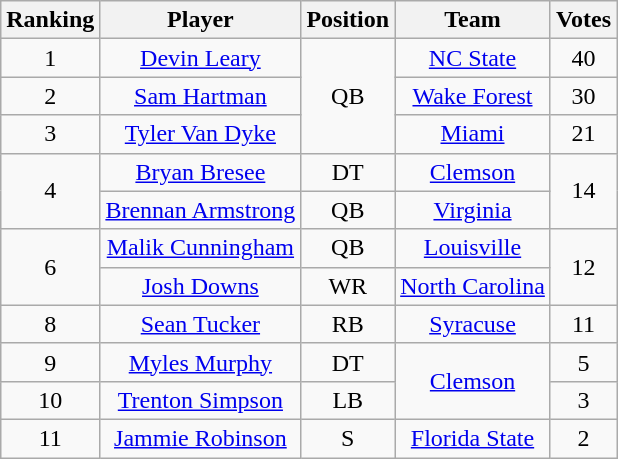<table class="wikitable" style="text-align: center;">
<tr>
<th>Ranking</th>
<th>Player</th>
<th>Position</th>
<th>Team</th>
<th>Votes</th>
</tr>
<tr>
<td>1</td>
<td><a href='#'>Devin Leary</a></td>
<td rowspan=3>QB</td>
<td><a href='#'>NC State</a></td>
<td>40</td>
</tr>
<tr>
<td>2</td>
<td><a href='#'>Sam Hartman</a></td>
<td><a href='#'>Wake Forest</a></td>
<td>30</td>
</tr>
<tr>
<td>3</td>
<td><a href='#'>Tyler Van Dyke</a></td>
<td><a href='#'>Miami</a></td>
<td>21</td>
</tr>
<tr>
<td rowspan=2>4</td>
<td><a href='#'>Bryan Bresee</a></td>
<td>DT</td>
<td><a href='#'>Clemson</a></td>
<td rowspan=2>14</td>
</tr>
<tr>
<td><a href='#'>Brennan Armstrong</a></td>
<td>QB</td>
<td><a href='#'>Virginia</a></td>
</tr>
<tr>
<td rowspan=2>6</td>
<td><a href='#'>Malik Cunningham</a></td>
<td>QB</td>
<td><a href='#'>Louisville</a></td>
<td rowspan=2>12</td>
</tr>
<tr>
<td><a href='#'>Josh Downs</a></td>
<td>WR</td>
<td><a href='#'>North Carolina</a></td>
</tr>
<tr>
<td>8</td>
<td><a href='#'>Sean Tucker</a></td>
<td>RB</td>
<td><a href='#'>Syracuse</a></td>
<td>11</td>
</tr>
<tr>
<td>9</td>
<td><a href='#'>Myles Murphy</a></td>
<td>DT</td>
<td rowspan=2><a href='#'>Clemson</a></td>
<td>5</td>
</tr>
<tr>
<td>10</td>
<td><a href='#'>Trenton Simpson</a></td>
<td>LB</td>
<td>3</td>
</tr>
<tr>
<td>11</td>
<td><a href='#'>Jammie Robinson</a></td>
<td>S</td>
<td><a href='#'>Florida State</a></td>
<td>2</td>
</tr>
</table>
